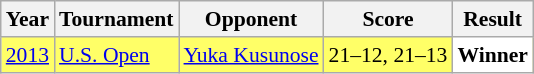<table class="sortable wikitable" style="font-size: 90%">
<tr>
<th>Year</th>
<th>Tournament</th>
<th>Opponent</th>
<th>Score</th>
<th>Result</th>
</tr>
<tr style="background:#FFFF67">
<td align="center"><a href='#'>2013</a></td>
<td align="left"><a href='#'>U.S. Open</a></td>
<td align="left"> <a href='#'>Yuka Kusunose</a></td>
<td align="left">21–12, 21–13</td>
<td style="text-align:left; background:white"> <strong>Winner</strong></td>
</tr>
</table>
